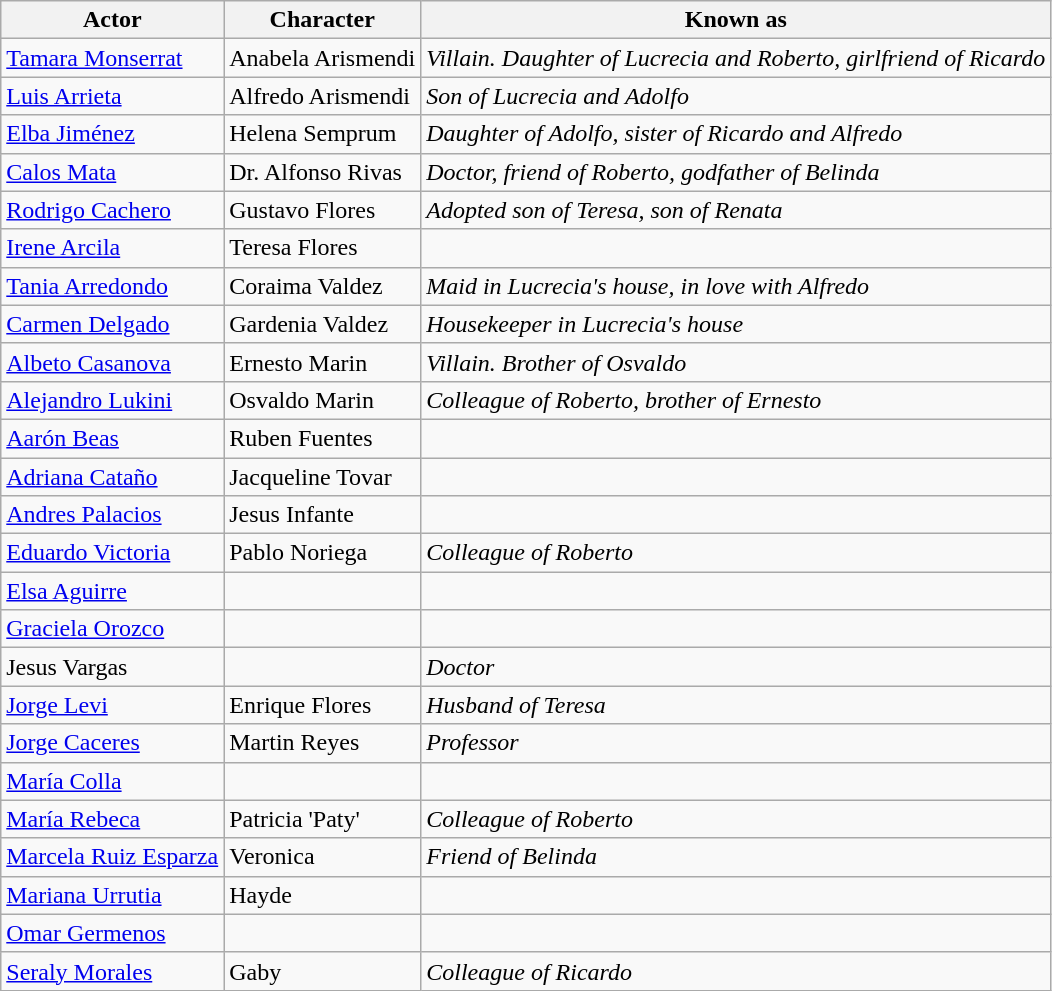<table class="wikitable">
<tr>
<th>Actor</th>
<th>Character</th>
<th>Known as</th>
</tr>
<tr>
<td><a href='#'>Tamara Monserrat</a></td>
<td>Anabela Arismendi</td>
<td><em>Villain. Daughter of Lucrecia and Roberto, girlfriend of Ricardo</em></td>
</tr>
<tr>
<td><a href='#'>Luis Arrieta</a></td>
<td>Alfredo Arismendi</td>
<td><em>Son of Lucrecia and Adolfo</em></td>
</tr>
<tr>
<td><a href='#'>Elba Jiménez</a></td>
<td>Helena Semprum</td>
<td><em>Daughter of Adolfo, sister of Ricardo and Alfredo</em></td>
</tr>
<tr>
<td><a href='#'>Calos Mata</a></td>
<td>Dr. Alfonso Rivas</td>
<td><em>Doctor, friend of Roberto,  godfather of Belinda</em></td>
</tr>
<tr>
<td><a href='#'>Rodrigo Cachero</a></td>
<td>Gustavo Flores</td>
<td><em>Adopted son of Teresa, son of Renata</em></td>
</tr>
<tr>
<td><a href='#'>Irene Arcila</a></td>
<td>Teresa Flores</td>
<td></td>
</tr>
<tr>
<td><a href='#'>Tania Arredondo</a></td>
<td>Coraima Valdez</td>
<td><em>Maid in Lucrecia's house, in love with Alfredo</em></td>
</tr>
<tr>
<td><a href='#'>Carmen Delgado</a></td>
<td>Gardenia Valdez</td>
<td><em>Housekeeper in Lucrecia's house</em></td>
</tr>
<tr>
<td><a href='#'>Albeto Casanova</a></td>
<td>Ernesto Marin</td>
<td><em>Villain. Brother of Osvaldo</em></td>
</tr>
<tr>
<td><a href='#'>Alejandro Lukini</a></td>
<td>Osvaldo Marin</td>
<td><em>Colleague of Roberto, brother of Ernesto</em></td>
</tr>
<tr>
<td><a href='#'>Aarón Beas</a></td>
<td>Ruben Fuentes</td>
<td></td>
</tr>
<tr>
<td><a href='#'>Adriana Cataño</a></td>
<td>Jacqueline Tovar</td>
<td></td>
</tr>
<tr>
<td><a href='#'>Andres Palacios</a></td>
<td>Jesus Infante</td>
<td></td>
</tr>
<tr>
<td><a href='#'>Eduardo Victoria</a></td>
<td>Pablo Noriega</td>
<td><em>Colleague of Roberto</em></td>
</tr>
<tr>
<td><a href='#'>Elsa Aguirre</a></td>
<td></td>
<td></td>
</tr>
<tr>
<td><a href='#'>Graciela Orozco</a></td>
<td></td>
<td></td>
</tr>
<tr>
<td>Jesus Vargas</td>
<td></td>
<td><em>Doctor</em></td>
</tr>
<tr>
<td><a href='#'>Jorge Levi</a></td>
<td>Enrique Flores</td>
<td><em>Husband of Teresa</em></td>
</tr>
<tr>
<td><a href='#'>Jorge Caceres</a></td>
<td>Martin Reyes</td>
<td><em>Professor</em></td>
</tr>
<tr>
<td><a href='#'>María Colla</a></td>
<td></td>
<td></td>
</tr>
<tr>
<td><a href='#'>María Rebeca</a></td>
<td>Patricia 'Paty'</td>
<td><em>Colleague of Roberto</em></td>
</tr>
<tr>
<td><a href='#'>Marcela Ruiz Esparza</a></td>
<td>Veronica</td>
<td><em>Friend of Belinda</em></td>
</tr>
<tr>
<td><a href='#'>Mariana Urrutia</a></td>
<td>Hayde</td>
<td></td>
</tr>
<tr>
<td><a href='#'>Omar Germenos</a></td>
<td></td>
<td></td>
</tr>
<tr>
<td><a href='#'>Seraly Morales</a></td>
<td>Gaby</td>
<td><em>Colleague of Ricardo</em></td>
</tr>
</table>
